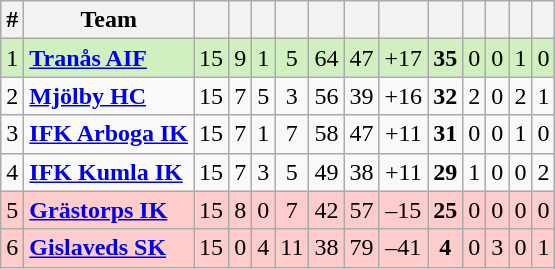<table class="wikitable sortable">
<tr>
<th>#</th>
<th>Team</th>
<th></th>
<th></th>
<th></th>
<th></th>
<th></th>
<th></th>
<th></th>
<th></th>
<th></th>
<th></th>
<th></th>
<th></th>
</tr>
<tr style="background: #D0F0C0;">
<td>1</td>
<td><strong><a href='#'>Tranås AIF</a></strong></td>
<td style="text-align: center;">15</td>
<td style="text-align: center;">9</td>
<td style="text-align: center;">1</td>
<td style="text-align: center;">5</td>
<td style="text-align: center;">64</td>
<td style="text-align: center;">47</td>
<td style="text-align: center;">+17</td>
<td style="text-align: center;"><strong>35</strong></td>
<td style="text-align: center;">0</td>
<td style="text-align: center;">0</td>
<td style="text-align: center;">1</td>
<td style="text-align: center;">0</td>
</tr>
<tr>
<td>2</td>
<td><strong><a href='#'>Mjölby HC</a></strong></td>
<td style="text-align: center;">15</td>
<td style="text-align: center;">7</td>
<td style="text-align: center;">5</td>
<td style="text-align: center;">3</td>
<td style="text-align: center;">56</td>
<td style="text-align: center;">39</td>
<td style="text-align: center;">+16</td>
<td style="text-align: center;"><strong>32</strong></td>
<td style="text-align: center;">2</td>
<td style="text-align: center;">0</td>
<td style="text-align: center;">2</td>
<td style="text-align: center;">1</td>
</tr>
<tr>
<td>3</td>
<td><strong><a href='#'>IFK Arboga IK</a></strong></td>
<td style="text-align: center;">15</td>
<td style="text-align: center;">7</td>
<td style="text-align: center;">1</td>
<td style="text-align: center;">7</td>
<td style="text-align: center;">58</td>
<td style="text-align: center;">47</td>
<td style="text-align: center;">+11</td>
<td style="text-align: center;"><strong>31</strong></td>
<td style="text-align: center;">0</td>
<td style="text-align: center;">0</td>
<td style="text-align: center;">1</td>
<td style="text-align: center;">0</td>
</tr>
<tr>
<td>4</td>
<td><strong><a href='#'>IFK Kumla IK</a></strong></td>
<td style="text-align: center;">15</td>
<td style="text-align: center;">7</td>
<td style="text-align: center;">3</td>
<td style="text-align: center;">5</td>
<td style="text-align: center;">49</td>
<td style="text-align: center;">38</td>
<td style="text-align: center;">+11</td>
<td style="text-align: center;"><strong>29</strong></td>
<td style="text-align: center;">1</td>
<td style="text-align: center;">0</td>
<td style="text-align: center;">0</td>
<td style="text-align: center;">2</td>
</tr>
<tr style="background: #FFCCCC;">
<td>5</td>
<td><strong><a href='#'>Grästorps IK</a></strong></td>
<td style="text-align: center;">15</td>
<td style="text-align: center;">8</td>
<td style="text-align: center;">0</td>
<td style="text-align: center;">7</td>
<td style="text-align: center;">42</td>
<td style="text-align: center;">57</td>
<td style="text-align: center;">–15</td>
<td style="text-align: center;"><strong>25</strong></td>
<td style="text-align: center;">0</td>
<td style="text-align: center;">0</td>
<td style="text-align: center;">0</td>
<td style="text-align: center;">0</td>
</tr>
<tr style="background: #FFCCCC;">
<td>6</td>
<td><strong><a href='#'>Gislaveds SK</a></strong></td>
<td style="text-align: center;">15</td>
<td style="text-align: center;">0</td>
<td style="text-align: center;">4</td>
<td style="text-align: center;">11</td>
<td style="text-align: center;">38</td>
<td style="text-align: center;">79</td>
<td style="text-align: center;">–41</td>
<td style="text-align: center;"><strong>4</strong></td>
<td style="text-align: center;">0</td>
<td style="text-align: center;">3</td>
<td style="text-align: center;">0</td>
<td style="text-align: center;">1</td>
</tr>
</table>
